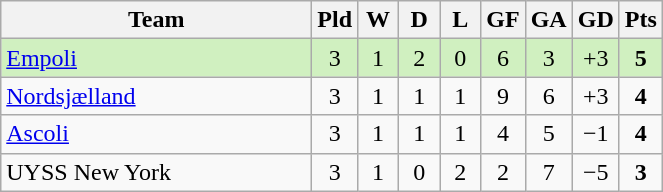<table class=wikitable style="text-align:center">
<tr>
<th width=200>Team</th>
<th width=20>Pld</th>
<th width=20>W</th>
<th width=20>D</th>
<th width=20>L</th>
<th width=20>GF</th>
<th width=20>GA</th>
<th width=20>GD</th>
<th width=20>Pts</th>
</tr>
<tr bgcolor=#d0f0c0>
<td style="text-align:left"> <a href='#'>Empoli</a></td>
<td>3</td>
<td>1</td>
<td>2</td>
<td>0</td>
<td>6</td>
<td>3</td>
<td>+3</td>
<td><strong>5</strong></td>
</tr>
<tr>
<td style="text-align:left"> <a href='#'>Nordsjælland</a></td>
<td>3</td>
<td>1</td>
<td>1</td>
<td>1</td>
<td>9</td>
<td>6</td>
<td>+3</td>
<td><strong>4</strong></td>
</tr>
<tr>
<td style="text-align:left"> <a href='#'>Ascoli</a></td>
<td>3</td>
<td>1</td>
<td>1</td>
<td>1</td>
<td>4</td>
<td>5</td>
<td>−1</td>
<td><strong>4</strong></td>
</tr>
<tr>
<td style="text-align:left"> UYSS New York</td>
<td>3</td>
<td>1</td>
<td>0</td>
<td>2</td>
<td>2</td>
<td>7</td>
<td>−5</td>
<td><strong>3</strong></td>
</tr>
</table>
